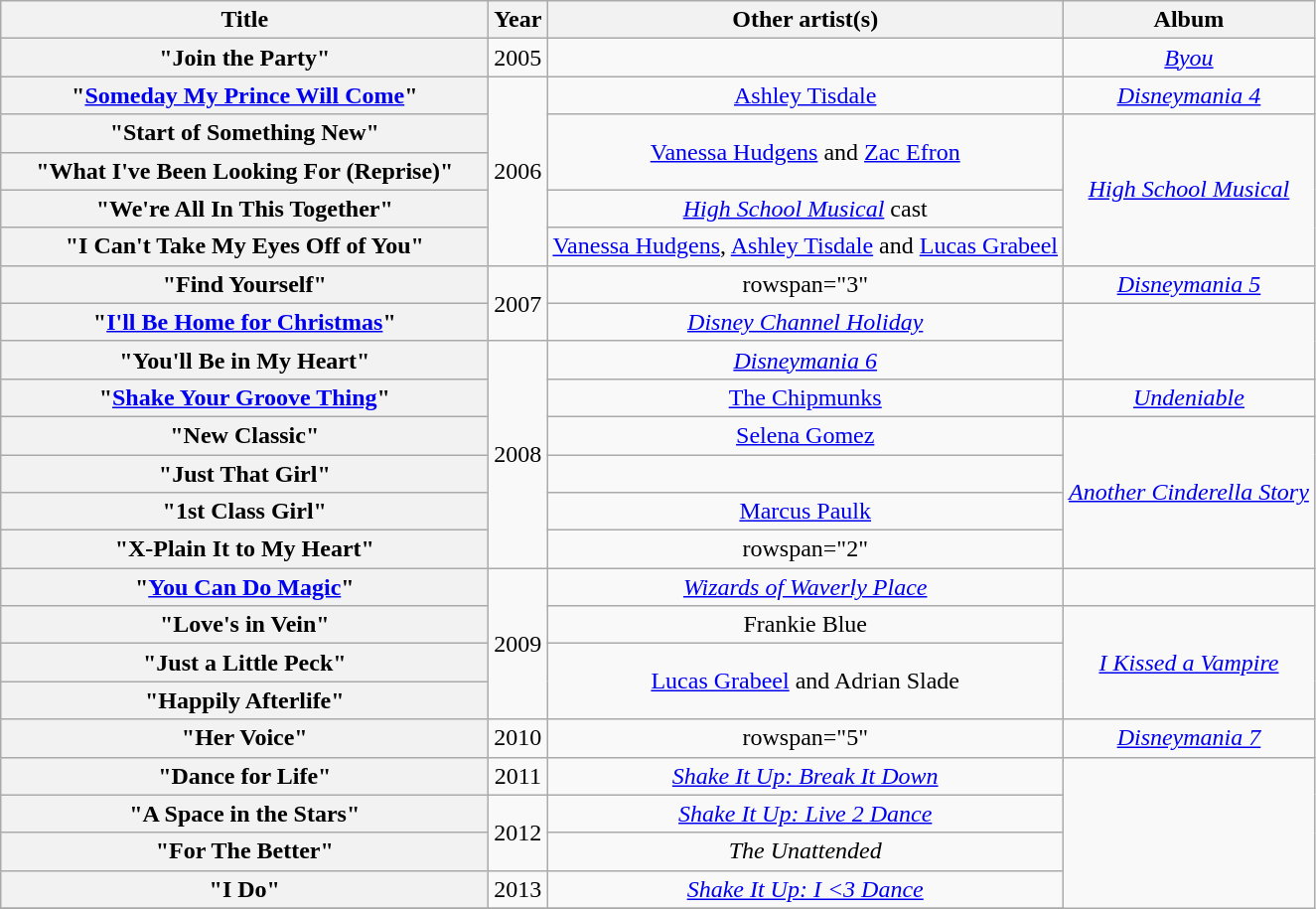<table class="wikitable plainrowheaders" style="text-align:center;" border="1">
<tr>
<th scope="col" style="width:20em;">Title</th>
<th scope="col">Year</th>
<th scope="col">Other artist(s)</th>
<th scope="col">Album</th>
</tr>
<tr>
<th scope="row">"Join the Party"</th>
<td>2005</td>
<td></td>
<td><em><a href='#'>Byou</a></em></td>
</tr>
<tr>
<th scope="row">"<a href='#'>Someday My Prince Will Come</a>"</th>
<td rowspan="5">2006</td>
<td><a href='#'>Ashley Tisdale</a></td>
<td><em><a href='#'>Disneymania 4</a></em></td>
</tr>
<tr>
<th scope="row">"Start of Something New"</th>
<td rowspan="2"><a href='#'>Vanessa Hudgens</a> and <a href='#'>Zac Efron</a></td>
<td rowspan="4"><em><a href='#'>High School Musical</a></em></td>
</tr>
<tr>
<th scope="row">"What I've Been Looking For (Reprise)"</th>
</tr>
<tr>
<th scope="row">"We're All In This Together"</th>
<td><em><a href='#'>High School Musical</a></em> cast</td>
</tr>
<tr>
<th scope="row">"I Can't Take My Eyes Off of You"</th>
<td><a href='#'>Vanessa Hudgens</a>, <a href='#'>Ashley Tisdale</a> and <a href='#'>Lucas Grabeel</a></td>
</tr>
<tr>
<th scope="row">"Find Yourself"</th>
<td rowspan="2">2007</td>
<td>rowspan="3" </td>
<td><em><a href='#'>Disneymania 5</a></em></td>
</tr>
<tr>
<th scope="row">"<a href='#'>I'll Be Home for Christmas</a>"</th>
<td><em><a href='#'>Disney Channel Holiday</a></em></td>
</tr>
<tr>
<th scope="row">"You'll Be in My Heart"</th>
<td rowspan="6">2008</td>
<td><em><a href='#'>Disneymania 6</a></em></td>
</tr>
<tr>
<th scope="row">"<a href='#'>Shake Your Groove Thing</a>"</th>
<td><a href='#'>The Chipmunks</a></td>
<td><em><a href='#'>Undeniable</a></em></td>
</tr>
<tr>
<th scope="row">"New Classic"</th>
<td><a href='#'>Selena Gomez</a></td>
<td rowspan="4"><em><a href='#'>Another Cinderella Story</a></em></td>
</tr>
<tr>
<th scope="row">"Just That Girl"</th>
<td></td>
</tr>
<tr>
<th scope="row">"1st Class Girl"</th>
<td><a href='#'>Marcus Paulk</a></td>
</tr>
<tr>
<th scope="row">"X-Plain It to My Heart"</th>
<td>rowspan="2" </td>
</tr>
<tr>
<th scope="row">"<a href='#'>You Can Do Magic</a>"</th>
<td rowspan="4">2009</td>
<td><em><a href='#'>Wizards of Waverly Place</a></em></td>
</tr>
<tr>
<th scope="row">"Love's in Vein"</th>
<td>Frankie Blue</td>
<td rowspan="3"><em><a href='#'>I Kissed a Vampire</a></em></td>
</tr>
<tr>
<th scope="row">"Just a Little Peck"</th>
<td rowspan="2"><a href='#'>Lucas Grabeel</a> and Adrian Slade</td>
</tr>
<tr>
<th scope="row">"Happily Afterlife"</th>
</tr>
<tr>
<th scope="row">"Her Voice"</th>
<td>2010</td>
<td>rowspan="5" </td>
<td><em><a href='#'>Disneymania 7</a></em></td>
</tr>
<tr>
<th scope="row">"Dance for Life"</th>
<td>2011</td>
<td><em><a href='#'>Shake It Up: Break It Down</a></em></td>
</tr>
<tr>
<th scope="row">"A Space in the Stars"</th>
<td rowspan="2">2012</td>
<td><em><a href='#'>Shake It Up: Live 2 Dance</a></em></td>
</tr>
<tr>
<th scope="row">"For The Better"</th>
<td><em>The Unattended</em></td>
</tr>
<tr>
<th scope="row">"I Do"</th>
<td>2013</td>
<td><em><a href='#'>Shake It Up: I <3 Dance</a></em></td>
</tr>
<tr>
</tr>
</table>
